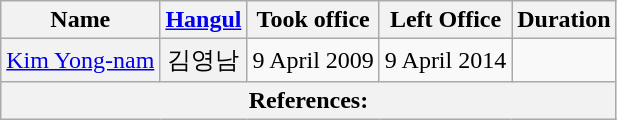<table class="wikitable sortable">
<tr>
<th>Name</th>
<th class="unsortable"><a href='#'>Hangul</a></th>
<th>Took office</th>
<th>Left Office</th>
<th>Duration</th>
</tr>
<tr>
<th align="center" scope="row" style="font-weight:normal;"><a href='#'>Kim Yong-nam</a></th>
<th align="center" scope="row" style="font-weight:normal;">김영남</th>
<td align="center">9 April 2009</td>
<td align="center">9 April 2014</td>
<td align="center"></td>
</tr>
<tr>
<th colspan="5" unsortable><strong>References:</strong><br></th>
</tr>
</table>
